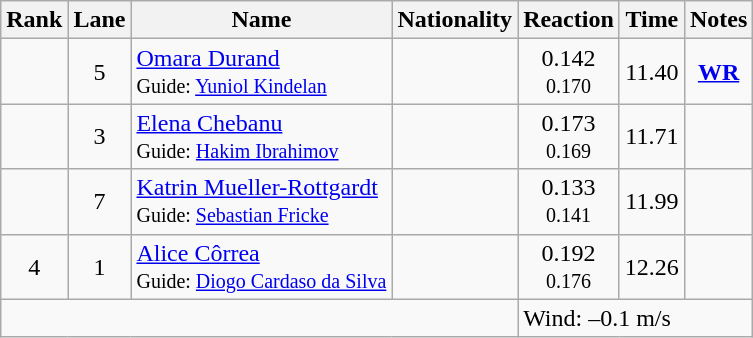<table class="wikitable sortable" style="text-align:center">
<tr>
<th>Rank</th>
<th>Lane</th>
<th>Name</th>
<th>Nationality</th>
<th>Reaction</th>
<th>Time</th>
<th>Notes</th>
</tr>
<tr>
<td></td>
<td>5</td>
<td align=left><a href='#'>Omara Durand</a><br><small>Guide: <a href='#'>Yuniol Kindelan</a></small></td>
<td align=left></td>
<td>0.142<br><small>0.170</small></td>
<td>11.40</td>
<td><strong><a href='#'>WR</a></strong></td>
</tr>
<tr>
<td></td>
<td>3</td>
<td align=left><a href='#'>Elena Chebanu</a><br><small>Guide: <a href='#'>Hakim Ibrahimov</a></small></td>
<td align=left></td>
<td>0.173<br><small>0.169</small></td>
<td>11.71</td>
<td></td>
</tr>
<tr>
<td></td>
<td>7</td>
<td align=left><a href='#'>Katrin Mueller-Rottgardt</a><br><small>Guide: <a href='#'>Sebastian Fricke</a></small></td>
<td align=left></td>
<td>0.133<br><small>0.141</small></td>
<td>11.99</td>
<td></td>
</tr>
<tr>
<td>4</td>
<td>1</td>
<td align=left><a href='#'>Alice Côrrea</a><br><small>Guide: <a href='#'>Diogo Cardaso da Silva</a></small></td>
<td align=left></td>
<td>0.192<br><small>0.176</small></td>
<td>12.26</td>
<td></td>
</tr>
<tr>
<td colspan=4></td>
<td colspan="3" style="text-align:left;">Wind: –0.1 m/s</td>
</tr>
</table>
